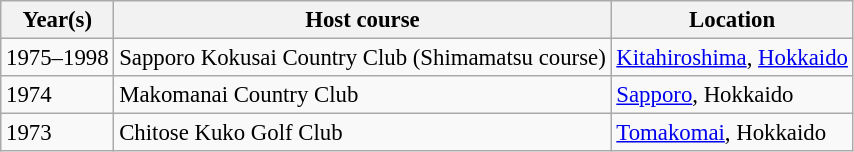<table class=wikitable style="font-size:95%">
<tr>
<th>Year(s)</th>
<th>Host course</th>
<th>Location</th>
</tr>
<tr>
<td>1975–1998</td>
<td>Sapporo Kokusai Country Club (Shimamatsu course)</td>
<td><a href='#'>Kitahiroshima</a>, <a href='#'>Hokkaido</a></td>
</tr>
<tr>
<td>1974</td>
<td>Makomanai Country Club</td>
<td><a href='#'>Sapporo</a>, Hokkaido</td>
</tr>
<tr>
<td>1973</td>
<td>Chitose Kuko Golf Club</td>
<td><a href='#'>Tomakomai</a>, Hokkaido</td>
</tr>
</table>
